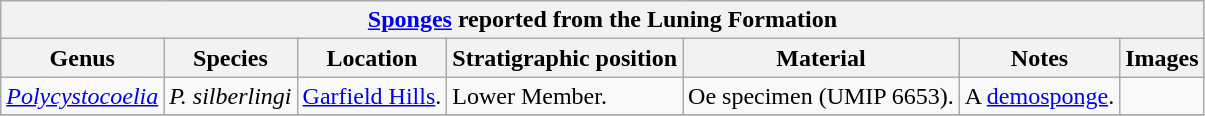<table class="wikitable" align="center">
<tr>
<th colspan="7" align="center"><strong><a href='#'>Sponges</a> reported from the Luning Formation</strong></th>
</tr>
<tr>
<th>Genus</th>
<th>Species</th>
<th><strong>Location</strong></th>
<th>Stratigraphic position</th>
<th><strong>Material</strong></th>
<th>Notes</th>
<th>Images</th>
</tr>
<tr>
<td><em><a href='#'>Polycystocoelia</a></em></td>
<td><em>P. silberlingi</em></td>
<td><a href='#'>Garfield Hills</a>.</td>
<td>Lower Member.</td>
<td>Oe specimen (UMIP 6653).</td>
<td>A <a href='#'>demosponge</a>.</td>
<td></td>
</tr>
<tr>
</tr>
</table>
